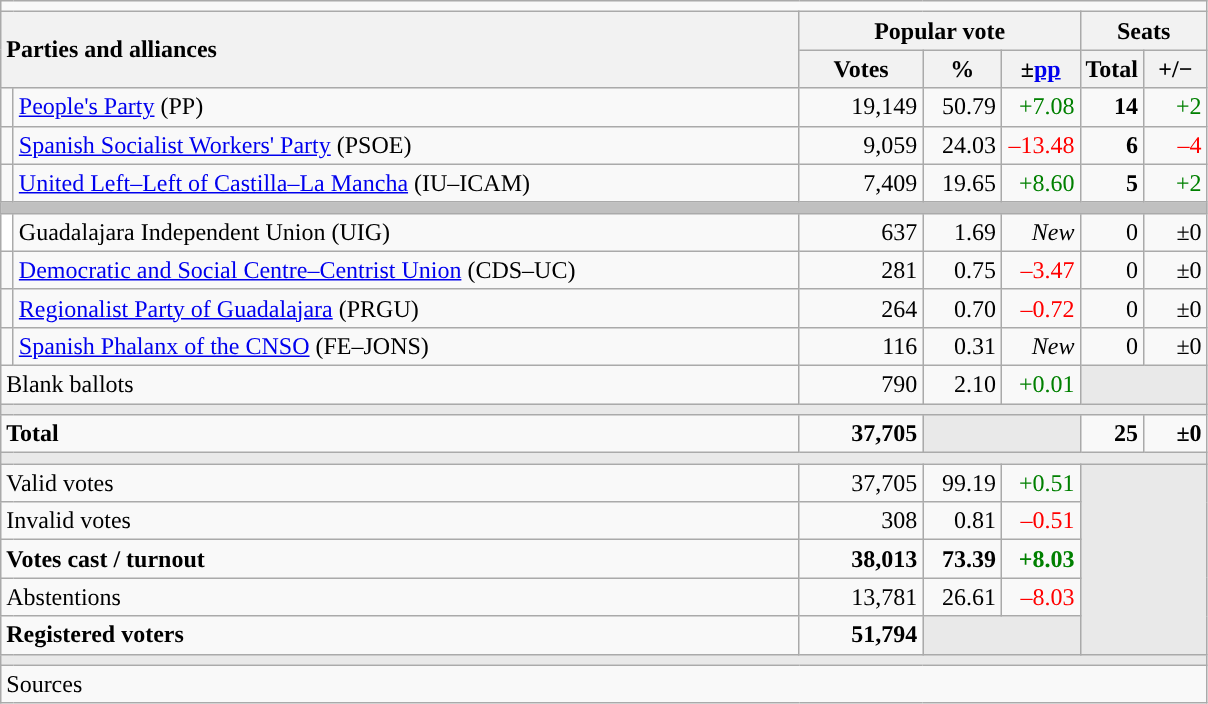<table class="wikitable" style="text-align:right;">
<tr>
<td colspan="7"></td>
</tr>
<tr>
<th style="text-align:left;" rowspan="2" colspan="2" width="525">Parties and alliances</th>
<th colspan="3">Popular vote</th>
<th colspan="2">Seats</th>
</tr>
<tr>
<th width="75">Votes</th>
<th width="45">%</th>
<th width="45">±<a href='#'>pp</a></th>
<th width="35">Total</th>
<th width="35">+/−</th>
</tr>
<tr>
<td width="1" style="color:inherit;background:"></td>
<td align="left"><a href='#'>People's Party</a> (PP)</td>
<td>19,149</td>
<td>50.79</td>
<td style="color:green;">+7.08</td>
<td><strong>14</strong></td>
<td style="color:green;">+2</td>
</tr>
<tr>
<td style="color:inherit;background:"></td>
<td align="left"><a href='#'>Spanish Socialist Workers' Party</a> (PSOE)</td>
<td>9,059</td>
<td>24.03</td>
<td style="color:red;">–13.48</td>
<td><strong>6</strong></td>
<td style="color:red;">–4</td>
</tr>
<tr>
<td style="color:inherit;background:"></td>
<td align="left"><a href='#'>United Left–Left of Castilla–La Mancha</a> (IU–ICAM)</td>
<td>7,409</td>
<td>19.65</td>
<td style="color:green;">+8.60</td>
<td><strong>5</strong></td>
<td style="color:green;">+2</td>
</tr>
<tr>
<td colspan="7" bgcolor="#C0C0C0"></td>
</tr>
<tr>
<td bgcolor="white"></td>
<td align="left">Guadalajara Independent Union (UIG)</td>
<td>637</td>
<td>1.69</td>
<td><em>New</em></td>
<td>0</td>
<td>±0</td>
</tr>
<tr>
<td style="color:inherit;background:"></td>
<td align="left"><a href='#'>Democratic and Social Centre–Centrist Union</a> (CDS–UC)</td>
<td>281</td>
<td>0.75</td>
<td style="color:red;">–3.47</td>
<td>0</td>
<td>±0</td>
</tr>
<tr>
<td style="color:inherit;background:"></td>
<td align="left"><a href='#'>Regionalist Party of Guadalajara</a> (PRGU)</td>
<td>264</td>
<td>0.70</td>
<td style="color:red;">–0.72</td>
<td>0</td>
<td>±0</td>
</tr>
<tr>
<td style="color:inherit;background:"></td>
<td align="left"><a href='#'>Spanish Phalanx of the CNSO</a> (FE–JONS)</td>
<td>116</td>
<td>0.31</td>
<td><em>New</em></td>
<td>0</td>
<td>±0</td>
</tr>
<tr>
<td align="left" colspan="2">Blank ballots</td>
<td>790</td>
<td>2.10</td>
<td style="color:green;">+0.01</td>
<td bgcolor="#E9E9E9" colspan="2"></td>
</tr>
<tr>
<td colspan="7" bgcolor="#E9E9E9"></td>
</tr>
<tr style="font-weight:bold;">
<td align="left" colspan="2">Total</td>
<td>37,705</td>
<td bgcolor="#E9E9E9" colspan="2"></td>
<td>25</td>
<td>±0</td>
</tr>
<tr>
<td colspan="7" bgcolor="#E9E9E9"></td>
</tr>
<tr>
<td align="left" colspan="2">Valid votes</td>
<td>37,705</td>
<td>99.19</td>
<td style="color:green;">+0.51</td>
<td bgcolor="#E9E9E9" colspan="2" rowspan="5"></td>
</tr>
<tr>
<td align="left" colspan="2">Invalid votes</td>
<td>308</td>
<td>0.81</td>
<td style="color:red;">–0.51</td>
</tr>
<tr style="font-weight:bold;">
<td align="left" colspan="2">Votes cast / turnout</td>
<td>38,013</td>
<td>73.39</td>
<td style="color:green;">+8.03</td>
</tr>
<tr>
<td align="left" colspan="2">Abstentions</td>
<td>13,781</td>
<td>26.61</td>
<td style="color:red;">–8.03</td>
</tr>
<tr style="font-weight:bold;">
<td align="left" colspan="2">Registered voters</td>
<td>51,794</td>
<td bgcolor="#E9E9E9" colspan="2"></td>
</tr>
<tr>
<td colspan="7" bgcolor="#E9E9E9"></td>
</tr>
<tr>
<td align="left" colspan="7">Sources</td>
</tr>
</table>
